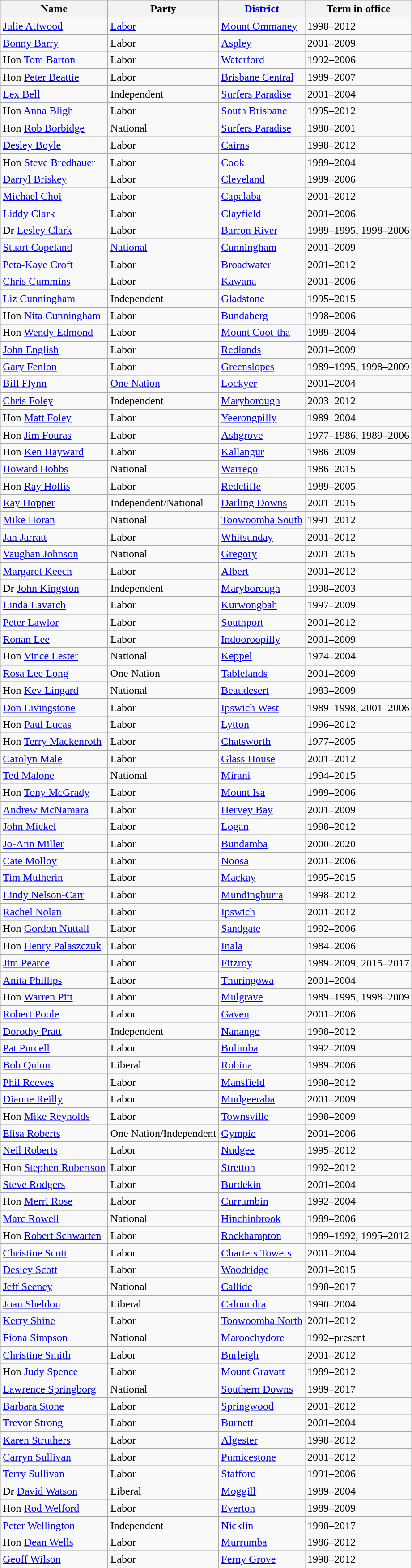<table class="wikitable sortable">
<tr>
<th><strong>Name</strong></th>
<th><strong>Party</strong></th>
<th><a href='#'>District</a></th>
<th>Term in office</th>
</tr>
<tr>
<td><a href='#'>Julie Attwood</a></td>
<td><a href='#'>Labor</a></td>
<td><a href='#'>Mount Ommaney</a></td>
<td>1998–2012</td>
</tr>
<tr>
<td><a href='#'>Bonny Barry</a></td>
<td>Labor</td>
<td><a href='#'>Aspley</a></td>
<td>2001–2009</td>
</tr>
<tr>
<td>Hon <a href='#'>Tom Barton</a></td>
<td>Labor</td>
<td><a href='#'>Waterford</a></td>
<td>1992–2006</td>
</tr>
<tr>
<td>Hon <a href='#'>Peter Beattie</a></td>
<td>Labor</td>
<td><a href='#'>Brisbane Central</a></td>
<td>1989–2007</td>
</tr>
<tr>
<td><a href='#'>Lex Bell</a> </td>
<td>Independent</td>
<td><a href='#'>Surfers Paradise</a></td>
<td>2001–2004</td>
</tr>
<tr>
<td>Hon <a href='#'>Anna Bligh</a></td>
<td>Labor</td>
<td><a href='#'>South Brisbane</a></td>
<td>1995–2012</td>
</tr>
<tr>
<td>Hon <a href='#'>Rob Borbidge</a> </td>
<td>National</td>
<td><a href='#'>Surfers Paradise</a></td>
<td>1980–2001</td>
</tr>
<tr>
<td><a href='#'>Desley Boyle</a></td>
<td>Labor</td>
<td><a href='#'>Cairns</a></td>
<td>1998–2012</td>
</tr>
<tr>
<td>Hon <a href='#'>Steve Bredhauer</a></td>
<td>Labor</td>
<td><a href='#'>Cook</a></td>
<td>1989–2004</td>
</tr>
<tr>
<td><a href='#'>Darryl Briskey</a></td>
<td>Labor</td>
<td><a href='#'>Cleveland</a></td>
<td>1989–2006</td>
</tr>
<tr>
<td><a href='#'>Michael Choi</a></td>
<td>Labor</td>
<td><a href='#'>Capalaba</a></td>
<td>2001–2012</td>
</tr>
<tr>
<td><a href='#'>Liddy Clark</a></td>
<td>Labor</td>
<td><a href='#'>Clayfield</a></td>
<td>2001–2006</td>
</tr>
<tr>
<td>Dr <a href='#'>Lesley Clark</a></td>
<td>Labor</td>
<td><a href='#'>Barron River</a></td>
<td>1989–1995, 1998–2006</td>
</tr>
<tr>
<td><a href='#'>Stuart Copeland</a></td>
<td><a href='#'>National</a></td>
<td><a href='#'>Cunningham</a></td>
<td>2001–2009</td>
</tr>
<tr>
<td><a href='#'>Peta-Kaye Croft</a></td>
<td>Labor</td>
<td><a href='#'>Broadwater</a></td>
<td>2001–2012</td>
</tr>
<tr>
<td><a href='#'>Chris Cummins</a></td>
<td>Labor</td>
<td><a href='#'>Kawana</a></td>
<td>2001–2006</td>
</tr>
<tr>
<td><a href='#'>Liz Cunningham</a></td>
<td>Independent</td>
<td><a href='#'>Gladstone</a></td>
<td>1995–2015</td>
</tr>
<tr>
<td>Hon <a href='#'>Nita Cunningham</a></td>
<td>Labor</td>
<td><a href='#'>Bundaberg</a></td>
<td>1998–2006</td>
</tr>
<tr>
<td>Hon <a href='#'>Wendy Edmond</a></td>
<td>Labor</td>
<td><a href='#'>Mount Coot-tha</a></td>
<td>1989–2004</td>
</tr>
<tr>
<td><a href='#'>John English</a></td>
<td>Labor</td>
<td><a href='#'>Redlands</a></td>
<td>2001–2009</td>
</tr>
<tr>
<td><a href='#'>Gary Fenlon</a></td>
<td>Labor</td>
<td><a href='#'>Greenslopes</a></td>
<td>1989–1995, 1998–2009</td>
</tr>
<tr>
<td><a href='#'>Bill Flynn</a></td>
<td><a href='#'>One Nation</a></td>
<td><a href='#'>Lockyer</a></td>
<td>2001–2004</td>
</tr>
<tr>
<td><a href='#'>Chris Foley</a> </td>
<td>Independent</td>
<td><a href='#'>Maryborough</a></td>
<td>2003–2012</td>
</tr>
<tr>
<td>Hon <a href='#'>Matt Foley</a></td>
<td>Labor</td>
<td><a href='#'>Yeerongpilly</a></td>
<td>1989–2004</td>
</tr>
<tr>
<td>Hon <a href='#'>Jim Fouras</a></td>
<td>Labor</td>
<td><a href='#'>Ashgrove</a></td>
<td>1977–1986, 1989–2006</td>
</tr>
<tr>
<td>Hon <a href='#'>Ken Hayward</a></td>
<td>Labor</td>
<td><a href='#'>Kallangur</a></td>
<td>1986–2009</td>
</tr>
<tr>
<td><a href='#'>Howard Hobbs</a></td>
<td>National</td>
<td><a href='#'>Warrego</a></td>
<td>1986–2015</td>
</tr>
<tr>
<td>Hon <a href='#'>Ray Hollis</a></td>
<td>Labor</td>
<td><a href='#'>Redcliffe</a></td>
<td>1989–2005</td>
</tr>
<tr>
<td><a href='#'>Ray Hopper</a></td>
<td>Independent/National </td>
<td><a href='#'>Darling Downs</a></td>
<td>2001–2015</td>
</tr>
<tr>
<td><a href='#'>Mike Horan</a></td>
<td>National</td>
<td><a href='#'>Toowoomba South</a></td>
<td>1991–2012</td>
</tr>
<tr>
<td><a href='#'>Jan Jarratt</a></td>
<td>Labor</td>
<td><a href='#'>Whitsunday</a></td>
<td>2001–2012</td>
</tr>
<tr>
<td><a href='#'>Vaughan Johnson</a></td>
<td>National</td>
<td><a href='#'>Gregory</a></td>
<td>2001–2015</td>
</tr>
<tr>
<td><a href='#'>Margaret Keech</a></td>
<td>Labor</td>
<td><a href='#'>Albert</a></td>
<td>2001–2012</td>
</tr>
<tr>
<td>Dr <a href='#'>John Kingston</a> </td>
<td>Independent</td>
<td><a href='#'>Maryborough</a></td>
<td>1998–2003</td>
</tr>
<tr>
<td><a href='#'>Linda Lavarch</a></td>
<td>Labor</td>
<td><a href='#'>Kurwongbah</a></td>
<td>1997–2009</td>
</tr>
<tr>
<td><a href='#'>Peter Lawlor</a></td>
<td>Labor</td>
<td><a href='#'>Southport</a></td>
<td>2001–2012</td>
</tr>
<tr>
<td><a href='#'>Ronan Lee</a></td>
<td>Labor</td>
<td><a href='#'>Indooroopilly</a></td>
<td>2001–2009</td>
</tr>
<tr>
<td>Hon <a href='#'>Vince Lester</a></td>
<td>National</td>
<td><a href='#'>Keppel</a></td>
<td>1974–2004</td>
</tr>
<tr>
<td><a href='#'>Rosa Lee Long</a></td>
<td>One Nation</td>
<td><a href='#'>Tablelands</a></td>
<td>2001–2009</td>
</tr>
<tr>
<td>Hon <a href='#'>Kev Lingard</a></td>
<td>National</td>
<td><a href='#'>Beaudesert</a></td>
<td>1983–2009</td>
</tr>
<tr>
<td><a href='#'>Don Livingstone</a></td>
<td>Labor</td>
<td><a href='#'>Ipswich West</a></td>
<td>1989–1998, 2001–2006</td>
</tr>
<tr>
<td>Hon <a href='#'>Paul Lucas</a></td>
<td>Labor</td>
<td><a href='#'>Lytton</a></td>
<td>1996–2012</td>
</tr>
<tr>
<td>Hon <a href='#'>Terry Mackenroth</a></td>
<td>Labor</td>
<td><a href='#'>Chatsworth</a></td>
<td>1977–2005</td>
</tr>
<tr>
<td><a href='#'>Carolyn Male</a></td>
<td>Labor</td>
<td><a href='#'>Glass House</a></td>
<td>2001–2012</td>
</tr>
<tr>
<td><a href='#'>Ted Malone</a></td>
<td>National</td>
<td><a href='#'>Mirani</a></td>
<td>1994–2015</td>
</tr>
<tr>
<td>Hon <a href='#'>Tony McGrady</a></td>
<td>Labor</td>
<td><a href='#'>Mount Isa</a></td>
<td>1989–2006</td>
</tr>
<tr>
<td><a href='#'>Andrew McNamara</a></td>
<td>Labor</td>
<td><a href='#'>Hervey Bay</a></td>
<td>2001–2009</td>
</tr>
<tr>
<td><a href='#'>John Mickel</a></td>
<td>Labor</td>
<td><a href='#'>Logan</a></td>
<td>1998–2012</td>
</tr>
<tr>
<td><a href='#'>Jo-Ann Miller</a></td>
<td>Labor</td>
<td><a href='#'>Bundamba</a></td>
<td>2000–2020</td>
</tr>
<tr>
<td><a href='#'>Cate Molloy</a></td>
<td>Labor</td>
<td><a href='#'>Noosa</a></td>
<td>2001–2006</td>
</tr>
<tr>
<td><a href='#'>Tim Mulherin</a></td>
<td>Labor</td>
<td><a href='#'>Mackay</a></td>
<td>1995–2015</td>
</tr>
<tr>
<td><a href='#'>Lindy Nelson-Carr</a></td>
<td>Labor</td>
<td><a href='#'>Mundingburra</a></td>
<td>1998–2012</td>
</tr>
<tr>
<td><a href='#'>Rachel Nolan</a></td>
<td>Labor</td>
<td><a href='#'>Ipswich</a></td>
<td>2001–2012</td>
</tr>
<tr>
<td>Hon <a href='#'>Gordon Nuttall</a></td>
<td>Labor</td>
<td><a href='#'>Sandgate</a></td>
<td>1992–2006</td>
</tr>
<tr>
<td>Hon <a href='#'>Henry Palaszczuk</a></td>
<td>Labor</td>
<td><a href='#'>Inala</a></td>
<td>1984–2006</td>
</tr>
<tr>
<td><a href='#'>Jim Pearce</a></td>
<td>Labor</td>
<td><a href='#'>Fitzroy</a></td>
<td>1989–2009, 2015–2017</td>
</tr>
<tr>
<td><a href='#'>Anita Phillips</a></td>
<td>Labor</td>
<td><a href='#'>Thuringowa</a></td>
<td>2001–2004</td>
</tr>
<tr>
<td>Hon <a href='#'>Warren Pitt</a></td>
<td>Labor</td>
<td><a href='#'>Mulgrave</a></td>
<td>1989–1995, 1998–2009</td>
</tr>
<tr>
<td><a href='#'>Robert Poole</a></td>
<td>Labor</td>
<td><a href='#'>Gaven</a></td>
<td>2001–2006</td>
</tr>
<tr>
<td><a href='#'>Dorothy Pratt</a></td>
<td>Independent</td>
<td><a href='#'>Nanango</a></td>
<td>1998–2012</td>
</tr>
<tr>
<td><a href='#'>Pat Purcell</a></td>
<td>Labor</td>
<td><a href='#'>Bulimba</a></td>
<td>1992–2009</td>
</tr>
<tr>
<td><a href='#'>Bob Quinn</a></td>
<td>Liberal</td>
<td><a href='#'>Robina</a></td>
<td>1989–2006</td>
</tr>
<tr>
<td><a href='#'>Phil Reeves</a></td>
<td>Labor</td>
<td><a href='#'>Mansfield</a></td>
<td>1998–2012</td>
</tr>
<tr>
<td><a href='#'>Dianne Reilly</a></td>
<td>Labor</td>
<td><a href='#'>Mudgeeraba</a></td>
<td>2001–2009</td>
</tr>
<tr>
<td>Hon <a href='#'>Mike Reynolds</a></td>
<td>Labor</td>
<td><a href='#'>Townsville</a></td>
<td>1998–2009</td>
</tr>
<tr>
<td><a href='#'>Elisa Roberts</a></td>
<td>One Nation/Independent </td>
<td><a href='#'>Gympie</a></td>
<td>2001–2006</td>
</tr>
<tr>
<td><a href='#'>Neil Roberts</a></td>
<td>Labor</td>
<td><a href='#'>Nudgee</a></td>
<td>1995–2012</td>
</tr>
<tr>
<td>Hon <a href='#'>Stephen Robertson</a></td>
<td>Labor</td>
<td><a href='#'>Stretton</a></td>
<td>1992–2012</td>
</tr>
<tr>
<td><a href='#'>Steve Rodgers</a></td>
<td>Labor</td>
<td><a href='#'>Burdekin</a></td>
<td>2001–2004</td>
</tr>
<tr>
<td>Hon <a href='#'>Merri Rose</a></td>
<td>Labor</td>
<td><a href='#'>Currumbin</a></td>
<td>1992–2004</td>
</tr>
<tr>
<td><a href='#'>Marc Rowell</a></td>
<td>National</td>
<td><a href='#'>Hinchinbrook</a></td>
<td>1989–2006</td>
</tr>
<tr>
<td>Hon <a href='#'>Robert Schwarten</a></td>
<td>Labor</td>
<td><a href='#'>Rockhampton</a></td>
<td>1989–1992, 1995–2012</td>
</tr>
<tr>
<td><a href='#'>Christine Scott</a></td>
<td>Labor</td>
<td><a href='#'>Charters Towers</a></td>
<td>2001–2004</td>
</tr>
<tr>
<td><a href='#'>Desley Scott</a></td>
<td>Labor</td>
<td><a href='#'>Woodridge</a></td>
<td>2001–2015</td>
</tr>
<tr>
<td><a href='#'>Jeff Seeney</a></td>
<td>National</td>
<td><a href='#'>Callide</a></td>
<td>1998–2017</td>
</tr>
<tr>
<td><a href='#'>Joan Sheldon</a></td>
<td>Liberal</td>
<td><a href='#'>Caloundra</a></td>
<td>1990–2004</td>
</tr>
<tr>
<td><a href='#'>Kerry Shine</a></td>
<td>Labor</td>
<td><a href='#'>Toowoomba North</a></td>
<td>2001–2012</td>
</tr>
<tr>
<td><a href='#'>Fiona Simpson</a></td>
<td>National</td>
<td><a href='#'>Maroochydore</a></td>
<td>1992–present</td>
</tr>
<tr>
<td><a href='#'>Christine Smith</a></td>
<td>Labor</td>
<td><a href='#'>Burleigh</a></td>
<td>2001–2012</td>
</tr>
<tr>
<td>Hon <a href='#'>Judy Spence</a></td>
<td>Labor</td>
<td><a href='#'>Mount Gravatt</a></td>
<td>1989–2012</td>
</tr>
<tr>
<td><a href='#'>Lawrence Springborg</a></td>
<td>National</td>
<td><a href='#'>Southern Downs</a></td>
<td>1989–2017</td>
</tr>
<tr>
<td><a href='#'>Barbara Stone</a></td>
<td>Labor</td>
<td><a href='#'>Springwood</a></td>
<td>2001–2012</td>
</tr>
<tr>
<td><a href='#'>Trevor Strong</a></td>
<td>Labor</td>
<td><a href='#'>Burnett</a></td>
<td>2001–2004</td>
</tr>
<tr>
<td><a href='#'>Karen Struthers</a></td>
<td>Labor</td>
<td><a href='#'>Algester</a></td>
<td>1998–2012</td>
</tr>
<tr>
<td><a href='#'>Carryn Sullivan</a></td>
<td>Labor</td>
<td><a href='#'>Pumicestone</a></td>
<td>2001–2012</td>
</tr>
<tr>
<td><a href='#'>Terry Sullivan</a></td>
<td>Labor</td>
<td><a href='#'>Stafford</a></td>
<td>1991–2006</td>
</tr>
<tr>
<td>Dr <a href='#'>David Watson</a></td>
<td>Liberal</td>
<td><a href='#'>Moggill</a></td>
<td>1989–2004</td>
</tr>
<tr>
<td>Hon <a href='#'>Rod Welford</a></td>
<td>Labor</td>
<td><a href='#'>Everton</a></td>
<td>1989–2009</td>
</tr>
<tr>
<td><a href='#'>Peter Wellington</a></td>
<td>Independent</td>
<td><a href='#'>Nicklin</a></td>
<td>1998–2017</td>
</tr>
<tr>
<td>Hon <a href='#'>Dean Wells</a></td>
<td>Labor</td>
<td><a href='#'>Murrumba</a></td>
<td>1986–2012</td>
</tr>
<tr>
<td><a href='#'>Geoff Wilson</a></td>
<td>Labor</td>
<td><a href='#'>Ferny Grove</a></td>
<td>1998–2012</td>
</tr>
</table>
